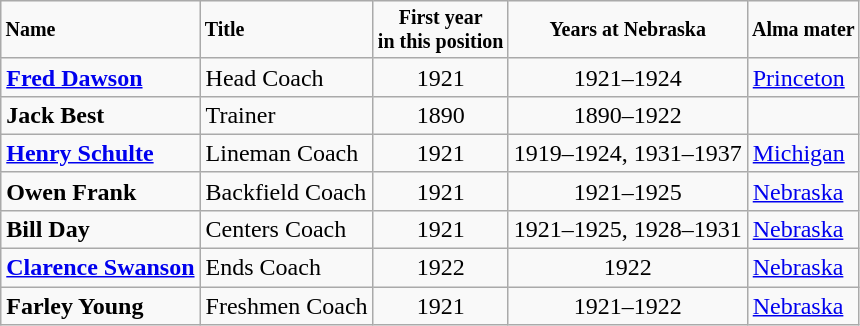<table class="wikitable">
<tr style="font-size:smaller">
<td><strong>Name</strong></td>
<td><strong>Title</strong></td>
<td align="center"><strong>First year<br>in this position</strong></td>
<td align="center"><strong>Years at Nebraska</strong></td>
<td><strong>Alma mater</strong></td>
</tr>
<tr>
<td><strong><a href='#'>Fred Dawson</a></strong></td>
<td>Head Coach</td>
<td align="center">1921</td>
<td align="center">1921–1924</td>
<td><a href='#'>Princeton</a></td>
</tr>
<tr>
<td><strong>Jack Best</strong></td>
<td>Trainer</td>
<td align="center">1890</td>
<td align="center">1890–1922</td>
<td></td>
</tr>
<tr>
<td><strong><a href='#'>Henry Schulte</a></strong></td>
<td>Lineman Coach</td>
<td align="center">1921</td>
<td align="center">1919–1924, 1931–1937</td>
<td><a href='#'>Michigan</a></td>
</tr>
<tr>
<td><strong>Owen Frank</strong></td>
<td>Backfield Coach</td>
<td align="center">1921</td>
<td align="center">1921–1925</td>
<td><a href='#'>Nebraska</a></td>
</tr>
<tr>
<td><strong>Bill Day</strong></td>
<td>Centers Coach</td>
<td align="center">1921</td>
<td align="center">1921–1925, 1928–1931</td>
<td><a href='#'>Nebraska</a></td>
</tr>
<tr>
<td><strong><a href='#'>Clarence Swanson</a></strong></td>
<td>Ends Coach</td>
<td align="center">1922</td>
<td align="center">1922</td>
<td><a href='#'>Nebraska</a></td>
</tr>
<tr>
<td><strong>Farley Young</strong></td>
<td>Freshmen Coach</td>
<td align="center">1921</td>
<td align="center">1921–1922</td>
<td><a href='#'>Nebraska</a></td>
</tr>
</table>
